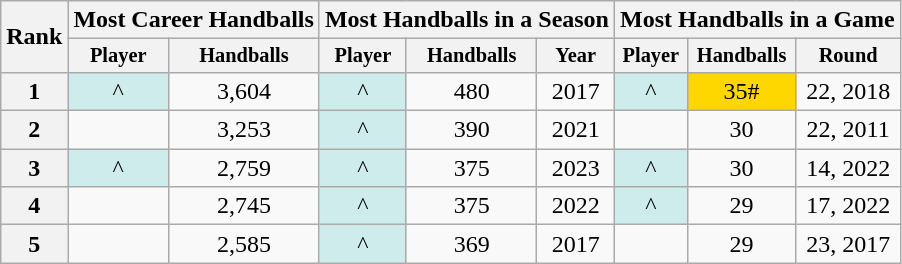<table class="wikitable plainrowheaders"  style="text-align: center">
<tr>
<th rowspan="2">Rank</th>
<th colspan="2">Most Career Handballs</th>
<th colspan="3">Most Handballs in a Season</th>
<th colspan="3">Most Handballs in a Game</th>
</tr>
<tr style="font-size:85%">
<th>Player</th>
<th>Handballs</th>
<th>Player</th>
<th>Handballs</th>
<th>Year</th>
<th>Player</th>
<th>Handballs</th>
<th>Round</th>
</tr>
<tr>
<th>1</th>
<td style="background:#cfecec;">^</td>
<td>3,604</td>
<td style="background:#cfecec;">^</td>
<td>480</td>
<td>2017</td>
<td style="background:#cfecec;">^</td>
<td style="background:gold;">35#</td>
<td>22, 2018</td>
</tr>
<tr>
<th>2</th>
<td></td>
<td>3,253</td>
<td style="background:#cfecec;">^</td>
<td>390</td>
<td>2021</td>
<td></td>
<td>30</td>
<td>22, 2011</td>
</tr>
<tr>
<th>3</th>
<td style="background:#cfecec;">^</td>
<td>2,759</td>
<td style="background:#cfecec;">^</td>
<td>375</td>
<td>2023</td>
<td style="background:#cfecec;">^</td>
<td>30</td>
<td>14, 2022</td>
</tr>
<tr>
<th>4</th>
<td></td>
<td>2,745</td>
<td style="background:#cfecec;">^</td>
<td>375</td>
<td>2022</td>
<td style="background:#cfecec;">^</td>
<td>29</td>
<td>17, 2022</td>
</tr>
<tr>
<th>5</th>
<td></td>
<td>2,585</td>
<td style="background:#cfecec;">^</td>
<td>369</td>
<td>2017</td>
<td></td>
<td>29</td>
<td>23, 2017</td>
</tr>
</table>
